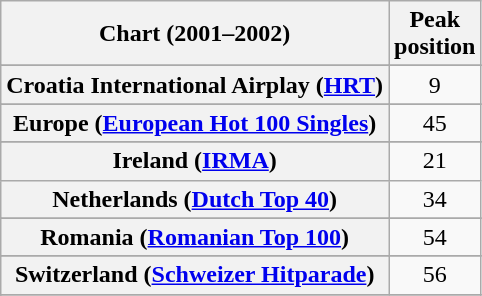<table class="wikitable sortable plainrowheaders" style="text-align:center">
<tr>
<th scope="col">Chart (2001–2002)</th>
<th scope="col">Peak<br>position</th>
</tr>
<tr>
</tr>
<tr>
</tr>
<tr>
</tr>
<tr>
</tr>
<tr>
<th scope="row">Croatia International Airplay (<a href='#'>HRT</a>)</th>
<td>9</td>
</tr>
<tr>
</tr>
<tr>
<th scope="row">Europe (<a href='#'>European Hot 100 Singles</a>)</th>
<td>45</td>
</tr>
<tr>
</tr>
<tr>
<th scope="row">Ireland (<a href='#'>IRMA</a>)</th>
<td>21</td>
</tr>
<tr>
<th scope="row">Netherlands (<a href='#'>Dutch Top 40</a>)</th>
<td>34</td>
</tr>
<tr>
</tr>
<tr>
</tr>
<tr>
<th scope="row">Romania (<a href='#'>Romanian Top 100</a>)</th>
<td>54</td>
</tr>
<tr>
</tr>
<tr>
</tr>
<tr>
<th scope="row">Switzerland (<a href='#'>Schweizer Hitparade</a>)</th>
<td>56</td>
</tr>
<tr>
</tr>
<tr>
</tr>
<tr>
</tr>
<tr>
</tr>
<tr>
</tr>
<tr>
</tr>
<tr>
</tr>
<tr>
</tr>
</table>
